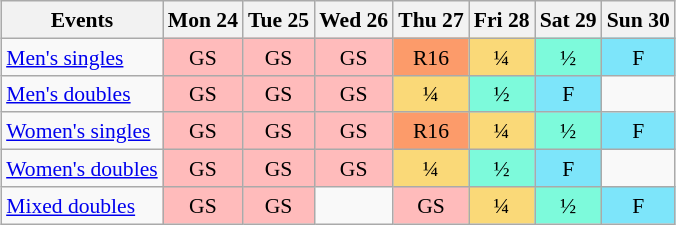<table class="wikitable" style="margin:0.5em auto; font-size:90%; line-height:1.25em; text-align:center">
<tr>
<th>Events</th>
<th>Mon 24</th>
<th>Tue 25</th>
<th>Wed 26</th>
<th>Thu 27</th>
<th>Fri 28</th>
<th>Sat 29</th>
<th>Sun 30</th>
</tr>
<tr style="text-align:center;">
<td style="text-align:left;"><a href='#'>Men's singles</a></td>
<td style="background-color:#FFBBBB;text-align:center;">GS</td>
<td style="background-color:#FFBBBB;text-align:center;">GS</td>
<td style="background-color:#FFBBBB;text-align:center;">GS</td>
<td style="background-color:#FC9B6A;text-align:center;">R16</td>
<td style="background-color:#FAD978;text-align:center;">¼</td>
<td style="background-color:#7DFADB;text-align:center;">½</td>
<td style="background-color:#7DE5FA;text-align:center;">F</td>
</tr>
<tr style="text-align:center;">
<td style="text-align:left;"><a href='#'>Men's doubles</a></td>
<td style="background-color:#FFBBBB;text-align:center;">GS</td>
<td style="background-color:#FFBBBB;text-align:center;">GS</td>
<td style="background-color:#FFBBBB;text-align:center;">GS</td>
<td style="background-color:#FAD978;text-align:center;">¼</td>
<td style="background-color:#7DFADB;text-align:center;">½</td>
<td style="background-color:#7DE5FA;text-align:center;">F</td>
<td></td>
</tr>
<tr style="text-align:center;">
<td style="text-align:left;"><a href='#'>Women's singles</a></td>
<td style="background-color:#FFBBBB;text-align:center;">GS</td>
<td style="background-color:#FFBBBB;text-align:center;">GS</td>
<td style="background-color:#FFBBBB;text-align:center;">GS</td>
<td style="background-color:#FC9B6A;text-align:center;">R16</td>
<td style="background-color:#FAD978;text-align:center;">¼</td>
<td style="background-color:#7DFADB;text-align:center;">½</td>
<td style="background-color:#7DE5FA;text-align:center;">F</td>
</tr>
<tr style="text-align:center;">
<td style="text-align:left;"><a href='#'>Women's doubles</a></td>
<td style="background-color:#FFBBBB;text-align:center;">GS</td>
<td style="background-color:#FFBBBB;text-align:center;">GS</td>
<td style="background-color:#FFBBBB;text-align:center;">GS</td>
<td style="background-color:#FAD978;text-align:center;">¼</td>
<td style="background-color:#7DFADB;text-align:center;">½</td>
<td style="background-color:#7DE5FA;text-align:center;">F</td>
<td></td>
</tr>
<tr style="text-align:center;">
<td style="text-align:left;"><a href='#'>Mixed doubles</a></td>
<td style="background-color:#FFBBBB;text-align:center;">GS</td>
<td style="background-color:#FFBBBB;text-align:center;">GS</td>
<td></td>
<td style="background-color:#FFBBBB;text-align:center;">GS</td>
<td style="background-color:#FAD978;text-align:center;">¼</td>
<td style="background-color:#7DFADB;text-align:center;">½</td>
<td style="background-color:#7DE5FA;text-align:center;">F</td>
</tr>
</table>
